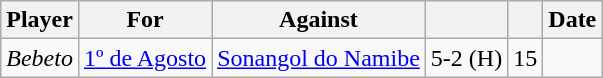<table class="wikitable sortable">
<tr>
<th>Player</th>
<th>For</th>
<th>Against</th>
<th style="text-align:center"></th>
<th></th>
<th>Date</th>
</tr>
<tr>
<td> <em>Bebeto</em></td>
<td><a href='#'>1º de Agosto</a></td>
<td><a href='#'>Sonangol do Namibe</a></td>
<td align=center>5-2 (H)</td>
<td align=center>15</td>
<td></td>
</tr>
</table>
